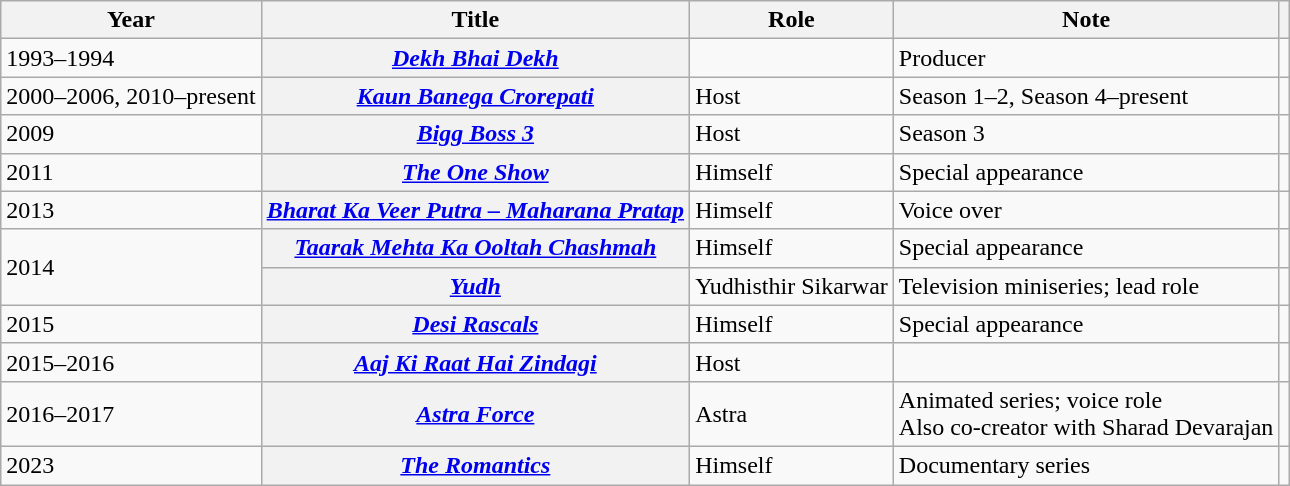<table class="wikitable sortable plainrowheaders" style="text-align: margin;">
<tr>
<th>Year</th>
<th>Title</th>
<th>Role</th>
<th class="unsortable">Note</th>
<th class="unsortable"></th>
</tr>
<tr>
<td>1993–1994</td>
<th scope="row"><em><a href='#'>Dekh Bhai Dekh</a></em></th>
<td></td>
<td>Producer</td>
<td style="text-align: center;"></td>
</tr>
<tr>
<td>2000–2006, 2010–present</td>
<th scope="row"><em><a href='#'>Kaun Banega Crorepati</a></em></th>
<td>Host</td>
<td>Season 1–2, Season 4–present</td>
<td style="text-align: center;"></td>
</tr>
<tr>
<td>2009</td>
<th scope="row"><em><a href='#'>Bigg Boss 3</a></em></th>
<td>Host</td>
<td>Season 3</td>
<td style="text-align: center;"></td>
</tr>
<tr>
<td>2011</td>
<th scope="row"><em><a href='#'>The One Show</a></em></th>
<td>Himself</td>
<td>Special appearance</td>
<td style="text-align: center;"></td>
</tr>
<tr>
<td>2013</td>
<th scope="row"><em><a href='#'>Bharat Ka Veer Putra – Maharana Pratap</a></em></th>
<td>Himself</td>
<td>Voice over</td>
<td style="text-align: center;"></td>
</tr>
<tr>
<td rowspan="2">2014</td>
<th scope="row"><em><a href='#'>Taarak Mehta Ka Ooltah Chashmah</a></em></th>
<td>Himself</td>
<td>Special appearance</td>
<td style="text-align: center;"></td>
</tr>
<tr>
<th scope="row"><em><a href='#'>Yudh</a></em></th>
<td>Yudhisthir Sikarwar</td>
<td>Television miniseries; lead role</td>
<td style="text-align: center;"></td>
</tr>
<tr>
<td>2015</td>
<th scope="row"><em><a href='#'>Desi Rascals</a></em></th>
<td>Himself</td>
<td>Special appearance</td>
<td style="text-align: center;"></td>
</tr>
<tr>
<td>2015–2016</td>
<th scope="row"><em><a href='#'>Aaj Ki Raat Hai Zindagi</a></em></th>
<td>Host</td>
<td></td>
<td style="text-align: center;"></td>
</tr>
<tr>
<td>2016–2017</td>
<th scope="row"><em><a href='#'>Astra Force</a></em></th>
<td>Astra</td>
<td>Animated series; voice role<br>Also co-creator with Sharad Devarajan</td>
<td style="text-align: center;"></td>
</tr>
<tr>
<td>2023</td>
<th scope="row"><em><a href='#'>The Romantics</a></em></th>
<td>Himself</td>
<td>Documentary series</td>
<td style="text-align:center;"></td>
</tr>
</table>
